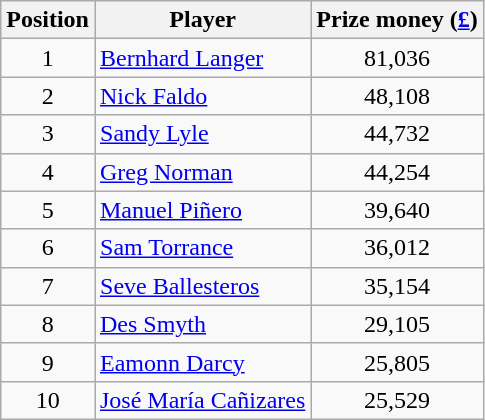<table class="wikitable">
<tr>
<th>Position</th>
<th>Player</th>
<th>Prize money (<a href='#'>£</a>)</th>
</tr>
<tr>
<td align=center>1</td>
<td> <a href='#'>Bernhard Langer</a></td>
<td align=center>81,036</td>
</tr>
<tr>
<td align=center>2</td>
<td> <a href='#'>Nick Faldo</a></td>
<td align=center>48,108</td>
</tr>
<tr>
<td align=center>3</td>
<td> <a href='#'>Sandy Lyle</a></td>
<td align=center>44,732</td>
</tr>
<tr>
<td align=center>4</td>
<td> <a href='#'>Greg Norman</a></td>
<td align=center>44,254</td>
</tr>
<tr>
<td align=center>5</td>
<td> <a href='#'>Manuel Piñero</a></td>
<td align=center>39,640</td>
</tr>
<tr>
<td align=center>6</td>
<td> <a href='#'>Sam Torrance</a></td>
<td align=center>36,012</td>
</tr>
<tr>
<td align=center>7</td>
<td> <a href='#'>Seve Ballesteros</a></td>
<td align=center>35,154</td>
</tr>
<tr>
<td align=center>8</td>
<td> <a href='#'>Des Smyth</a></td>
<td align=center>29,105</td>
</tr>
<tr>
<td align=center>9</td>
<td> <a href='#'>Eamonn Darcy</a></td>
<td align=center>25,805</td>
</tr>
<tr>
<td align=center>10</td>
<td> <a href='#'>José María Cañizares</a></td>
<td align=center>25,529</td>
</tr>
</table>
